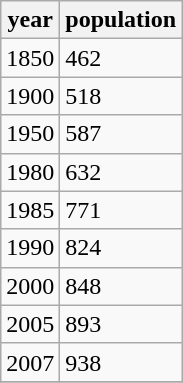<table class="wikitable">
<tr>
<th>year</th>
<th>population</th>
</tr>
<tr>
<td>1850</td>
<td>462</td>
</tr>
<tr>
<td>1900</td>
<td>518</td>
</tr>
<tr>
<td>1950</td>
<td>587</td>
</tr>
<tr>
<td>1980</td>
<td>632</td>
</tr>
<tr>
<td>1985</td>
<td>771</td>
</tr>
<tr>
<td>1990</td>
<td>824</td>
</tr>
<tr>
<td>2000</td>
<td>848</td>
</tr>
<tr>
<td>2005</td>
<td>893</td>
</tr>
<tr>
<td>2007</td>
<td>938</td>
</tr>
<tr>
</tr>
</table>
